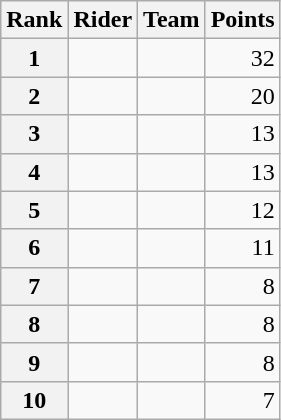<table class="wikitable" margin-bottom:0;">
<tr>
<th scope="col">Rank</th>
<th scope="col">Rider</th>
<th scope="col">Team</th>
<th scope="col">Points</th>
</tr>
<tr>
<th scope="row">1</th>
<td> </td>
<td></td>
<td align="right">32</td>
</tr>
<tr>
<th scope="row">2</th>
<td> </td>
<td></td>
<td align="right">20</td>
</tr>
<tr>
<th scope="row">3</th>
<td></td>
<td></td>
<td align="right">13</td>
</tr>
<tr>
<th scope="row">4</th>
<td></td>
<td></td>
<td align="right">13</td>
</tr>
<tr>
<th scope="row">5</th>
<td></td>
<td></td>
<td align="right">12</td>
</tr>
<tr>
<th scope="row">6</th>
<td></td>
<td></td>
<td align="right">11</td>
</tr>
<tr>
<th scope="row">7</th>
<td></td>
<td></td>
<td align="right">8</td>
</tr>
<tr>
<th scope="row">8</th>
<td></td>
<td></td>
<td align="right">8</td>
</tr>
<tr>
<th scope="row">9</th>
<td></td>
<td></td>
<td align="right">8</td>
</tr>
<tr>
<th scope="row">10</th>
<td></td>
<td></td>
<td align="right">7</td>
</tr>
</table>
